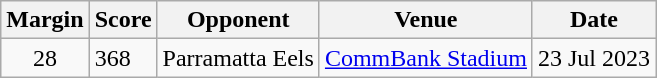<table class="wikitable">
<tr>
<th>Margin</th>
<th>Score</th>
<th>Opponent</th>
<th>Venue</th>
<th>Date</th>
</tr>
<tr>
<td align=center>28</td>
<td>368</td>
<td> Parramatta Eels</td>
<td><a href='#'>CommBank Stadium</a></td>
<td>23 Jul 2023</td>
</tr>
</table>
